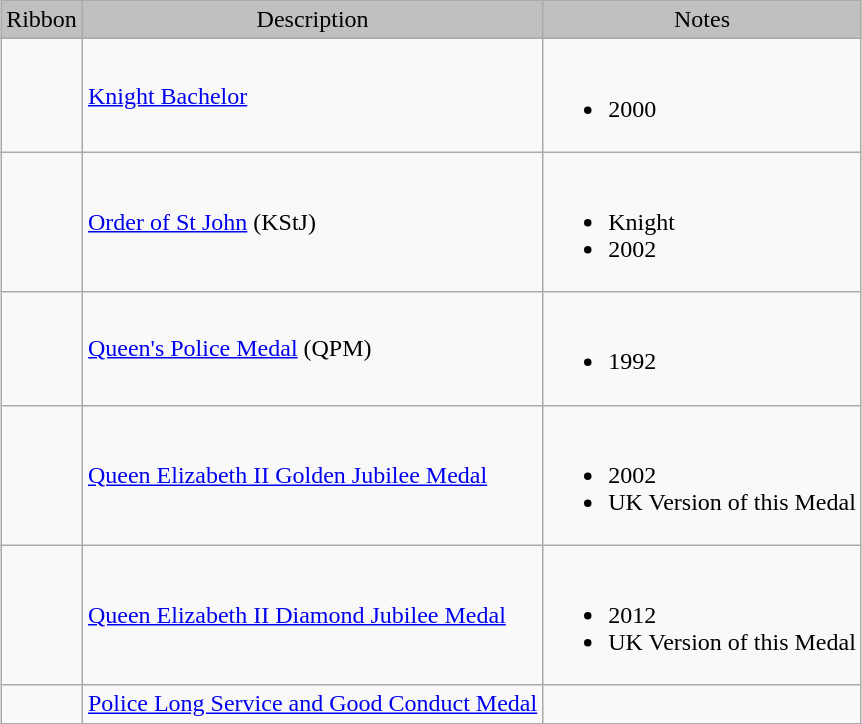<table class="wikitable" style="margin:1em auto;">
<tr style="background:silver;" align="center">
<td>Ribbon</td>
<td>Description</td>
<td>Notes</td>
</tr>
<tr>
<td></td>
<td><a href='#'>Knight Bachelor</a></td>
<td><br><ul><li>2000</li></ul></td>
</tr>
<tr>
<td></td>
<td><a href='#'>Order of St John</a> (KStJ)</td>
<td><br><ul><li>Knight</li><li>2002</li></ul></td>
</tr>
<tr>
<td></td>
<td><a href='#'>Queen's Police Medal</a> (QPM)</td>
<td><br><ul><li>1992</li></ul></td>
</tr>
<tr>
<td></td>
<td><a href='#'>Queen Elizabeth II Golden Jubilee Medal</a></td>
<td><br><ul><li>2002</li><li>UK Version of this Medal</li></ul></td>
</tr>
<tr>
<td></td>
<td><a href='#'>Queen Elizabeth II Diamond Jubilee Medal</a></td>
<td><br><ul><li>2012</li><li>UK Version of this Medal</li></ul></td>
</tr>
<tr>
<td></td>
<td><a href='#'>Police Long Service and Good Conduct Medal</a></td>
<td></td>
</tr>
<tr>
</tr>
</table>
